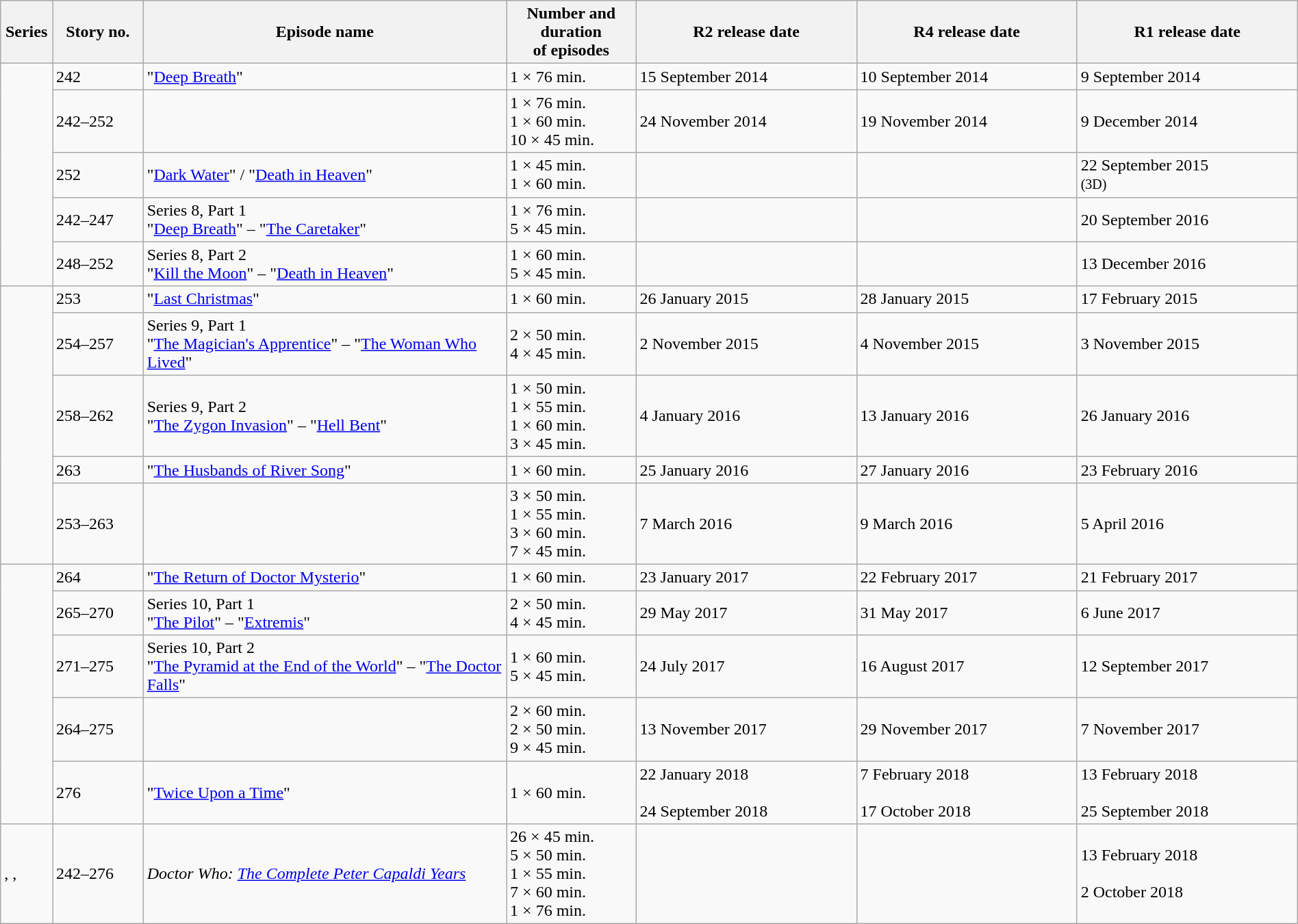<table class="wikitable sortable" style="width:100%;">
<tr>
<th style="width:4%;">Series</th>
<th style="width:7%;">Story no.</th>
<th style="width:28%;">Episode name</th>
<th style="width:10%;">Number and duration<br>of episodes</th>
<th style="width:17%;">R2 release date</th>
<th style="width:17%;">R4 release date</th>
<th style="width:17%;">R1 release date</th>
</tr>
<tr>
<td rowspan="5"></td>
<td>242</td>
<td> "<a href='#'>Deep Breath</a>"</td>
<td data-sort-value="76">1 × 76 min.</td>
<td data-sort-value="2014-09-15">15 September 2014<br>  </td>
<td data-sort-value="2014-09-10">10 September 2014<br>  </td>
<td data-sort-value="2014-09-09">9 September 2014<br>  </td>
</tr>
<tr>
<td>242–252</td>
<td> </td>
<td data-sort-value="586">1 × 76 min.<br>1 × 60 min.<br>10 × 45 min.</td>
<td data-sort-value="2014-11-24">24 November 2014<br>  </td>
<td data-sort-value="2014-11-19">19 November 2014<br>  </td>
<td data-sort-value="2014-12-09">9 December 2014<br>  </td>
</tr>
<tr>
<td>252</td>
<td> "<a href='#'>Dark Water</a>" / "<a href='#'>Death in Heaven</a>"</td>
<td data-sort-value="105">1 × 45 min.<br>1 × 60 min.</td>
<td></td>
<td></td>
<td data-sort-value="2015-09-22">22 September 2015<br><small>(3D)</small></td>
</tr>
<tr>
<td>242–247</td>
<td> Series 8, Part 1<br>"<a href='#'>Deep Breath</a>" – "<a href='#'>The Caretaker</a>"</td>
<td data-sort-value="301">1 × 76 min.<br>5 × 45 min.</td>
<td></td>
<td></td>
<td data-sort-value="2016-09-20">20 September 2016<br>  </td>
</tr>
<tr>
<td>248–252</td>
<td> Series 8, Part 2<br>"<a href='#'>Kill the Moon</a>" – "<a href='#'>Death in Heaven</a>"</td>
<td data-sort-value="285">1 × 60 min.<br>5 × 45 min.</td>
<td></td>
<td></td>
<td data-sort-value="2016-12-13">13 December 2016<br>  </td>
</tr>
<tr>
<td rowspan="5"></td>
<td>253</td>
<td> "<a href='#'>Last Christmas</a>"</td>
<td data-sort-value="60">1 × 60 min.</td>
<td data-sort-value="2015-01-26">26 January 2015<br>  </td>
<td data-sort-value="2015-01-28">28 January 2015<br>  </td>
<td data-sort-value="2015-02-17">17 February 2015<br>  </td>
</tr>
<tr>
<td>254–257</td>
<td> Series 9, Part 1<br>"<a href='#'>The Magician's Apprentice</a>" – "<a href='#'>The Woman Who Lived</a>"</td>
<td data-sort-value="280">2 × 50 min.<br>4 × 45 min.</td>
<td data-sort-value="2015-11-02">2 November 2015<br>  </td>
<td data-sort-value="2015-11-04">4 November 2015<br>  </td>
<td data-sort-value="2015-11-03">3 November 2015<br>  </td>
</tr>
<tr>
<td>258–262</td>
<td> Series 9, Part 2<br>"<a href='#'>The Zygon Invasion</a>" – "<a href='#'>Hell Bent</a>"</td>
<td data-sort-value="300">1 × 50 min.<br>1 × 55 min.<br>1 × 60 min.<br>3 × 45 min.</td>
<td data-sort-value="2016-01-04">4 January 2016<br>  </td>
<td data-sort-value="2016-01-13">13 January 2016<br>  </td>
<td data-sort-value="2016-01-26">26 January 2016<br>  </td>
</tr>
<tr>
<td>263</td>
<td> "<a href='#'>The Husbands of River Song</a>"</td>
<td data-sort-value="60">1 × 60 min.</td>
<td data-sort-value="2016-01-25">25 January 2016<br>  </td>
<td data-sort-value="2016-01-27">27 January 2016<br>  </td>
<td data-sort-value="2016-02-23">23 February 2016<br>  </td>
</tr>
<tr>
<td>253–263</td>
<td>   <br> </td>
<td data-sort-value="700">3 × 50 min.<br>1 × 55 min.<br>3 × 60 min.<br>7 × 45 min.</td>
<td data-sort-value="2016-03-07">7 March 2016<br>  </td>
<td data-sort-value="2016-03-09">9 March 2016<br>  </td>
<td data-sort-value="2016-04-05">5 April 2016<br>  </td>
</tr>
<tr>
<td rowspan="5"></td>
<td>264</td>
<td> "<a href='#'>The Return of Doctor Mysterio</a>"</td>
<td data-sort-value="60">1 × 60 min.</td>
<td data-sort-value="2017-01-23">23 January 2017<br>  </td>
<td data-sort-value="2017-02-22">22 February 2017<br>  </td>
<td data-sort-value="2017-02-21">21 February 2017<br>  </td>
</tr>
<tr>
<td>265–270</td>
<td> Series 10, Part 1<br>"<a href='#'>The Pilot</a>" – "<a href='#'>Extremis</a>"</td>
<td data-sort-value="280">2 × 50 min.<br>4 × 45 min.</td>
<td data-sort-value="2017-05-29">29 May 2017<br>  </td>
<td data-sort-value="2017-05-31">31 May 2017<br>  </td>
<td data-sort-value="2017-06-06">6 June 2017<br>  </td>
</tr>
<tr>
<td>271–275</td>
<td> Series 10, Part 2<br>"<a href='#'>The Pyramid at the End of the World</a>" – "<a href='#'>The Doctor Falls</a>"</td>
<td data-sort-value="285">1 × 60 min.<br>5 × 45 min.</td>
<td data-sort-value="2017-07-24">24 July 2017<br>  </td>
<td data-sort-value="2017-08-16">16 August 2017<br>  </td>
<td data-sort-value="2017-09-12">12 September 2017<br>  </td>
</tr>
<tr>
<td>264–275</td>
<td>  <br> </td>
<td data-sort-value="625">2 × 60 min.<br>2 × 50 min.<br>9 × 45 min.</td>
<td data-sort-value="2017-11-13">13 November 2017<br>  </td>
<td data-sort-value="2017-11-29">29 November 2017<br>  </td>
<td data-sort-value="2017-11-07">7 November 2017<br>  </td>
</tr>
<tr>
<td>276</td>
<td> "<a href='#'>Twice Upon a Time</a>"</td>
<td data-sort-value="60">1 × 60 min.</td>
<td data-sort-value="2018-01-22">22 January 2018<br>  <br>24 September 2018<br>  </td>
<td data-sort-value="2018-02-07">7 February 2018<br>  <br>17 October 2018<br>  </td>
<td data-sort-value="2018-02-13">13 February 2018<br>  <br>25 September 2018<br>  </td>
</tr>
<tr>
<td>, , </td>
<td>242–276</td>
<td><em>Doctor Who: <a href='#'>The Complete Peter Capaldi Years</a></em></td>
<td data-sort-value="1971">26 × 45 min.<br>5 × 50 min.<br>1 × 55 min.<br>7 × 60 min.<br>1 × 76 min.</td>
<td></td>
<td></td>
<td data-sort-value="2018-02-13">13 February 2018<br>  <br>2 October 2018<br>  </td>
</tr>
</table>
